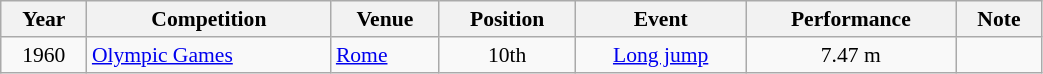<table class="wikitable"  style="width:55%; font-size:90%; text-align:center;">
<tr>
<th>Year</th>
<th>Competition</th>
<th>Venue</th>
<th>Position</th>
<th>Event</th>
<th>Performance</th>
<th>Note</th>
</tr>
<tr>
<td>1960</td>
<td style="text-align:left;"><a href='#'>Olympic Games</a></td>
<td style="text-align:left;"> <a href='#'>Rome</a></td>
<td>10th</td>
<td><a href='#'>Long jump</a></td>
<td>7.47 m</td>
<td></td>
</tr>
</table>
